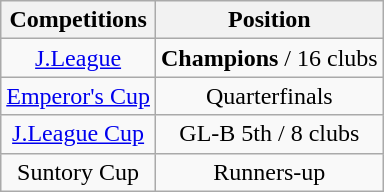<table class="wikitable" style="text-align:center;">
<tr>
<th>Competitions</th>
<th>Position</th>
</tr>
<tr>
<td><a href='#'>J.League</a></td>
<td><strong>Champions</strong> / 16 clubs</td>
</tr>
<tr>
<td><a href='#'>Emperor's Cup</a></td>
<td>Quarterfinals</td>
</tr>
<tr>
<td><a href='#'>J.League Cup</a></td>
<td>GL-B 5th / 8 clubs</td>
</tr>
<tr>
<td>Suntory Cup</td>
<td>Runners-up</td>
</tr>
</table>
